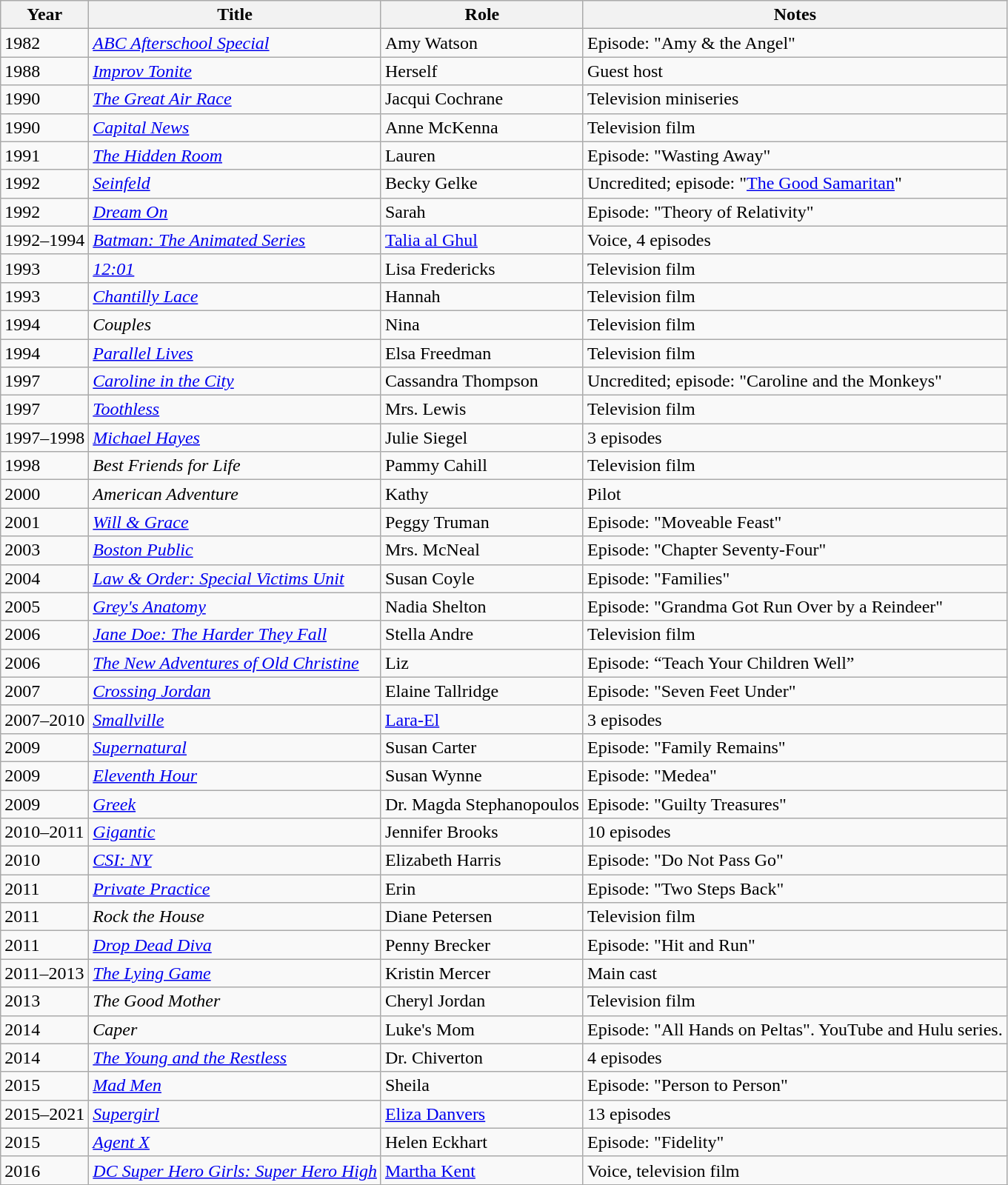<table class="wikitable sortable">
<tr>
<th scope="col">Year</th>
<th scope="col">Title</th>
<th scope="col">Role</th>
<th scope="col" class="unsortable">Notes</th>
</tr>
<tr>
<td>1982</td>
<td><em><a href='#'>ABC Afterschool Special</a></em></td>
<td>Amy Watson</td>
<td>Episode: "Amy & the Angel"</td>
</tr>
<tr>
<td>1988</td>
<td><em><a href='#'>Improv Tonite</a></em></td>
<td>Herself</td>
<td>Guest host</td>
</tr>
<tr>
<td>1990</td>
<td><em><a href='#'>The Great Air Race</a></em></td>
<td>Jacqui Cochrane</td>
<td>Television miniseries</td>
</tr>
<tr>
<td>1990</td>
<td><em><a href='#'>Capital News</a></em></td>
<td>Anne McKenna</td>
<td>Television film</td>
</tr>
<tr>
<td>1991</td>
<td><em><a href='#'>The Hidden Room</a></em></td>
<td>Lauren</td>
<td>Episode: "Wasting Away"</td>
</tr>
<tr>
<td>1992</td>
<td><em><a href='#'>Seinfeld</a></em></td>
<td>Becky Gelke</td>
<td>Uncredited; episode: "<a href='#'>The Good Samaritan</a>"</td>
</tr>
<tr>
<td>1992</td>
<td><em><a href='#'>Dream On</a></em></td>
<td>Sarah</td>
<td>Episode: "Theory of Relativity"</td>
</tr>
<tr>
<td>1992–1994</td>
<td><em><a href='#'>Batman: The Animated Series</a></em></td>
<td><a href='#'>Talia al Ghul</a></td>
<td>Voice, 4 episodes</td>
</tr>
<tr>
<td>1993</td>
<td><em><a href='#'>12:01</a></em></td>
<td>Lisa Fredericks</td>
<td>Television film</td>
</tr>
<tr>
<td>1993</td>
<td><em><a href='#'>Chantilly Lace</a></em></td>
<td>Hannah</td>
<td>Television film</td>
</tr>
<tr>
<td>1994</td>
<td><em>Couples</em></td>
<td>Nina</td>
<td>Television film</td>
</tr>
<tr>
<td>1994</td>
<td><em><a href='#'>Parallel Lives</a></em></td>
<td>Elsa Freedman</td>
<td>Television film</td>
</tr>
<tr>
<td>1997</td>
<td><em><a href='#'>Caroline in the City</a></em></td>
<td>Cassandra Thompson</td>
<td>Uncredited; episode: "Caroline and the Monkeys"</td>
</tr>
<tr>
<td>1997</td>
<td><em><a href='#'>Toothless</a></em></td>
<td>Mrs. Lewis</td>
<td>Television film</td>
</tr>
<tr>
<td>1997–1998</td>
<td><em><a href='#'>Michael Hayes</a></em></td>
<td>Julie Siegel</td>
<td>3 episodes</td>
</tr>
<tr>
<td>1998</td>
<td><em>Best Friends for Life</em></td>
<td>Pammy Cahill</td>
<td>Television film</td>
</tr>
<tr>
<td>2000</td>
<td><em>American Adventure</em></td>
<td>Kathy</td>
<td>Pilot</td>
</tr>
<tr>
<td>2001</td>
<td><em><a href='#'>Will & Grace</a></em></td>
<td>Peggy Truman</td>
<td>Episode: "Moveable Feast"</td>
</tr>
<tr>
<td>2003</td>
<td><em><a href='#'>Boston Public</a></em></td>
<td>Mrs. McNeal</td>
<td>Episode: "Chapter Seventy-Four"</td>
</tr>
<tr>
<td>2004</td>
<td><em><a href='#'>Law & Order: Special Victims Unit</a></em></td>
<td>Susan Coyle</td>
<td>Episode: "Families"</td>
</tr>
<tr>
<td>2005</td>
<td><em><a href='#'>Grey's Anatomy</a></em></td>
<td>Nadia Shelton</td>
<td>Episode: "Grandma Got Run Over by a Reindeer"</td>
</tr>
<tr>
<td>2006</td>
<td><em><a href='#'>Jane Doe: The Harder They Fall</a></em></td>
<td>Stella Andre</td>
<td>Television film</td>
</tr>
<tr>
<td>2006</td>
<td><em><a href='#'>The New Adventures of Old Christine</a></em></td>
<td>Liz</td>
<td>Episode: “Teach Your Children Well”</td>
</tr>
<tr>
<td>2007</td>
<td><em><a href='#'>Crossing Jordan</a></em></td>
<td>Elaine Tallridge</td>
<td>Episode: "Seven Feet Under"</td>
</tr>
<tr>
<td>2007–2010</td>
<td><em><a href='#'>Smallville</a></em></td>
<td><a href='#'>Lara-El</a></td>
<td>3 episodes</td>
</tr>
<tr>
<td>2009</td>
<td><em><a href='#'>Supernatural</a></em></td>
<td>Susan Carter</td>
<td>Episode: "Family Remains"</td>
</tr>
<tr>
<td>2009</td>
<td><em><a href='#'>Eleventh Hour</a></em></td>
<td>Susan Wynne</td>
<td>Episode: "Medea"</td>
</tr>
<tr>
<td>2009</td>
<td><em><a href='#'>Greek</a></em></td>
<td>Dr. Magda Stephanopoulos</td>
<td>Episode: "Guilty Treasures"</td>
</tr>
<tr>
<td>2010–2011</td>
<td><em><a href='#'>Gigantic</a></em></td>
<td>Jennifer Brooks</td>
<td>10 episodes</td>
</tr>
<tr>
<td>2010</td>
<td><em><a href='#'>CSI: NY</a></em></td>
<td>Elizabeth Harris</td>
<td>Episode: "Do Not Pass Go"</td>
</tr>
<tr>
<td>2011</td>
<td><em><a href='#'>Private Practice</a></em></td>
<td>Erin</td>
<td>Episode: "Two Steps Back"</td>
</tr>
<tr>
<td>2011</td>
<td><em>Rock the House</em></td>
<td>Diane Petersen</td>
<td>Television film</td>
</tr>
<tr>
<td>2011</td>
<td><em><a href='#'>Drop Dead Diva</a></em></td>
<td>Penny Brecker</td>
<td>Episode: "Hit and Run"</td>
</tr>
<tr>
<td>2011–2013</td>
<td><em><a href='#'>The Lying Game</a></em></td>
<td>Kristin Mercer</td>
<td>Main cast</td>
</tr>
<tr>
<td>2013</td>
<td><em>The Good Mother</em></td>
<td>Cheryl Jordan</td>
<td>Television film</td>
</tr>
<tr>
<td>2014</td>
<td><em>Caper</em></td>
<td>Luke's Mom</td>
<td>Episode: "All Hands on Peltas". YouTube and Hulu series.</td>
</tr>
<tr>
<td>2014</td>
<td><em><a href='#'>The Young and the Restless</a></em></td>
<td>Dr. Chiverton</td>
<td>4 episodes</td>
</tr>
<tr>
<td>2015</td>
<td><em><a href='#'>Mad Men</a></em></td>
<td>Sheila</td>
<td>Episode: "Person to Person"</td>
</tr>
<tr>
<td>2015–2021</td>
<td><em><a href='#'>Supergirl</a></em></td>
<td><a href='#'>Eliza Danvers</a></td>
<td>13 episodes</td>
</tr>
<tr>
<td>2015</td>
<td><em><a href='#'>Agent X</a></em></td>
<td>Helen Eckhart</td>
<td>Episode: "Fidelity"</td>
</tr>
<tr>
<td>2016</td>
<td><em><a href='#'>DC Super Hero Girls: Super Hero High</a></em></td>
<td><a href='#'>Martha Kent</a></td>
<td>Voice, television film</td>
</tr>
<tr>
</tr>
</table>
